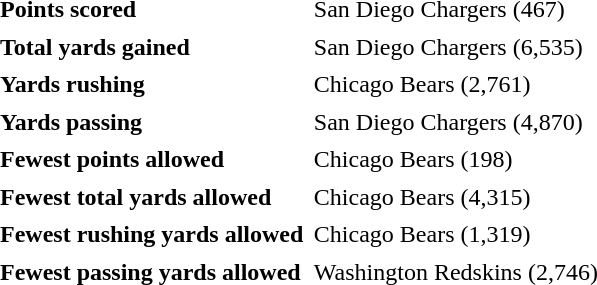<table cellpadding="3" cellspacing="1">
<tr>
<td><strong>Points scored</strong></td>
<td>San Diego Chargers (467)</td>
</tr>
<tr>
<td><strong>Total yards gained</strong></td>
<td>San Diego Chargers (6,535)</td>
</tr>
<tr>
<td><strong>Yards rushing</strong></td>
<td>Chicago Bears (2,761)</td>
</tr>
<tr>
<td><strong>Yards passing</strong></td>
<td>San Diego Chargers (4,870)</td>
</tr>
<tr>
<td><strong>Fewest points allowed</strong></td>
<td>Chicago Bears (198)</td>
</tr>
<tr>
<td><strong>Fewest total yards allowed</strong></td>
<td>Chicago Bears (4,315)</td>
</tr>
<tr>
<td><strong>Fewest rushing yards allowed</strong></td>
<td>Chicago Bears (1,319)</td>
</tr>
<tr>
<td><strong>Fewest passing yards allowed</strong></td>
<td>Washington Redskins (2,746)</td>
</tr>
</table>
